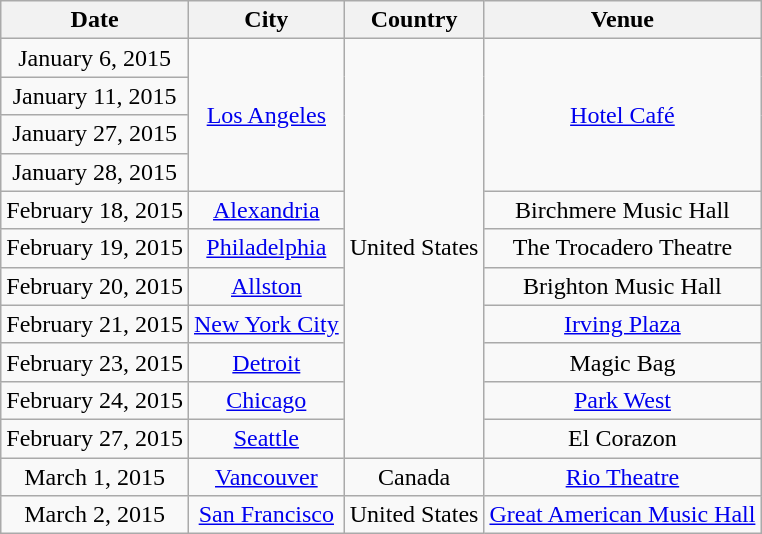<table class="wikitable collapsible" style="text-align:center;">
<tr>
<th scope="col">Date</th>
<th scope="col">City</th>
<th scope="col">Country</th>
<th scope="col">Venue</th>
</tr>
<tr>
<td>January 6, 2015</td>
<td rowspan="4"><a href='#'>Los Angeles</a></td>
<td rowspan="11">United States</td>
<td rowspan="4"><a href='#'>Hotel Café</a></td>
</tr>
<tr>
<td>January 11, 2015</td>
</tr>
<tr>
<td>January 27, 2015</td>
</tr>
<tr>
<td>January 28, 2015</td>
</tr>
<tr>
<td>February 18, 2015</td>
<td><a href='#'>Alexandria</a></td>
<td>Birchmere Music Hall</td>
</tr>
<tr>
<td>February 19, 2015</td>
<td><a href='#'>Philadelphia</a></td>
<td>The Trocadero Theatre</td>
</tr>
<tr>
<td>February 20, 2015</td>
<td><a href='#'>Allston</a></td>
<td>Brighton Music Hall</td>
</tr>
<tr>
<td>February 21, 2015</td>
<td><a href='#'>New York City</a></td>
<td><a href='#'>Irving Plaza</a></td>
</tr>
<tr>
<td>February 23, 2015</td>
<td><a href='#'>Detroit</a></td>
<td>Magic Bag</td>
</tr>
<tr>
<td>February 24, 2015</td>
<td><a href='#'>Chicago</a></td>
<td><a href='#'>Park West</a></td>
</tr>
<tr>
<td>February 27, 2015</td>
<td><a href='#'>Seattle</a></td>
<td>El Corazon</td>
</tr>
<tr>
<td>March 1, 2015</td>
<td><a href='#'>Vancouver</a></td>
<td>Canada</td>
<td><a href='#'>Rio Theatre</a></td>
</tr>
<tr>
<td>March 2, 2015</td>
<td><a href='#'>San Francisco</a></td>
<td>United States</td>
<td><a href='#'>Great American Music Hall</a></td>
</tr>
</table>
